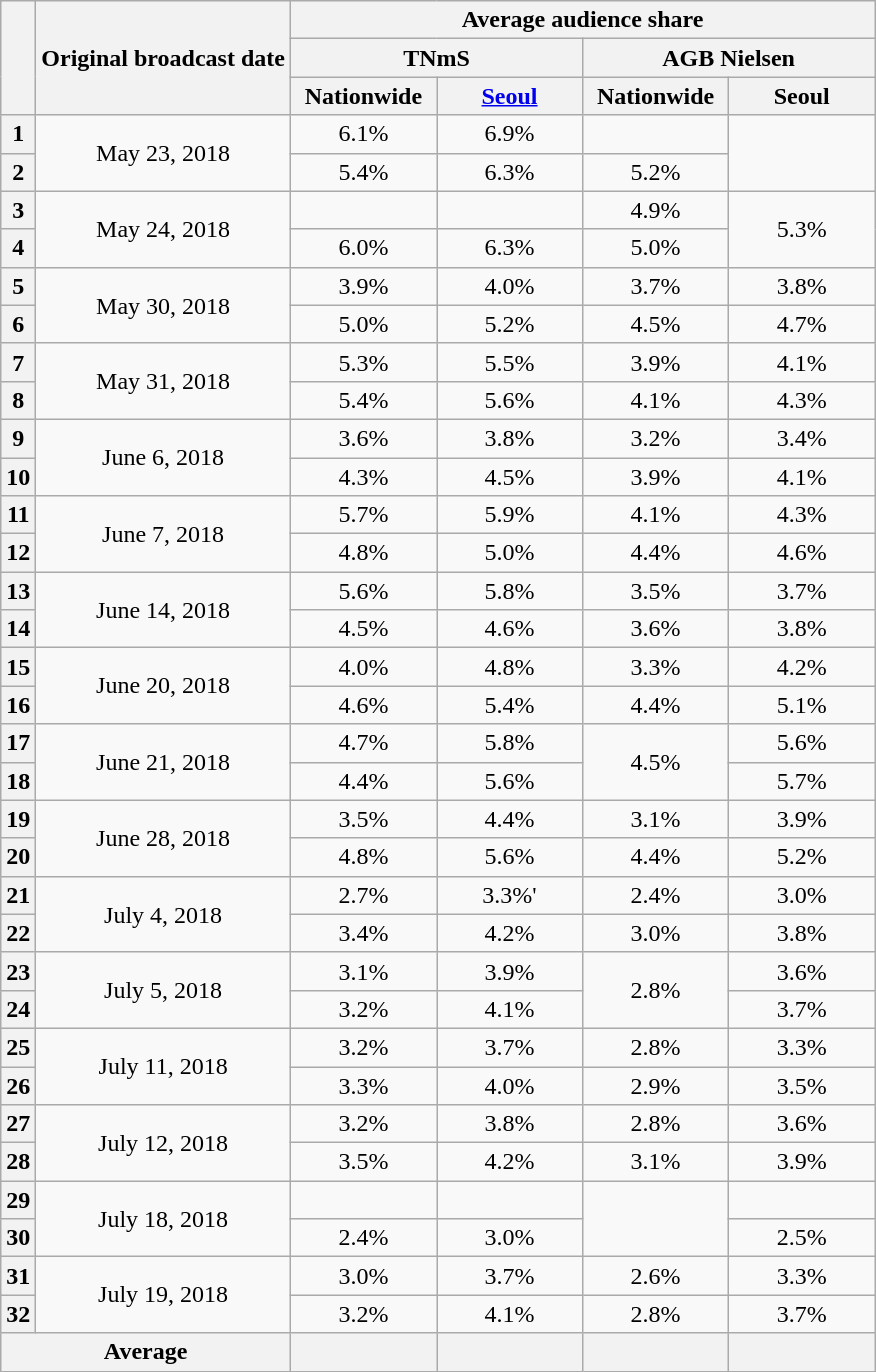<table class="wikitable" style="text-align:center">
<tr>
<th rowspan="3"></th>
<th rowspan="3">Original broadcast date</th>
<th colspan="4">Average audience share</th>
</tr>
<tr>
<th colspan="2">TNmS</th>
<th colspan="2">AGB Nielsen</th>
</tr>
<tr>
<th width="90">Nationwide</th>
<th width="90"><a href='#'>Seoul</a></th>
<th width="90">Nationwide</th>
<th width="90">Seoul</th>
</tr>
<tr>
<th>1</th>
<td rowspan="2">May 23, 2018</td>
<td>6.1% </td>
<td>6.9%</td>
<td> </td>
<td rowspan="2"> </td>
</tr>
<tr>
<th>2</th>
<td>5.4% </td>
<td>6.3%</td>
<td>5.2% </td>
</tr>
<tr>
<th>3</th>
<td rowspan="2">May 24, 2018</td>
<td> </td>
<td></td>
<td>4.9% </td>
<td rowspan="2">5.3% </td>
</tr>
<tr>
<th>4</th>
<td>6.0% </td>
<td>6.3%</td>
<td>5.0% </td>
</tr>
<tr>
<th>5</th>
<td rowspan="2">May 30, 2018</td>
<td>3.9% </td>
<td>4.0%</td>
<td>3.7% </td>
<td>3.8% </td>
</tr>
<tr>
<th>6</th>
<td>5.0% </td>
<td>5.2%</td>
<td>4.5% </td>
<td>4.7% </td>
</tr>
<tr>
<th>7</th>
<td rowspan="2">May 31, 2018</td>
<td>5.3% </td>
<td>5.5%</td>
<td>3.9% </td>
<td>4.1% </td>
</tr>
<tr>
<th>8</th>
<td>5.4% </td>
<td>5.6%</td>
<td>4.1% </td>
<td>4.3% </td>
</tr>
<tr>
<th>9</th>
<td rowspan="2">June 6, 2018</td>
<td>3.6%</td>
<td>3.8%</td>
<td>3.2% </td>
<td>3.4% </td>
</tr>
<tr>
<th>10</th>
<td>4.3%</td>
<td>4.5%</td>
<td>3.9% </td>
<td>4.1% </td>
</tr>
<tr>
<th>11</th>
<td rowspan="2">June 7, 2018</td>
<td>5.7%</td>
<td>5.9%</td>
<td>4.1% </td>
<td>4.3% </td>
</tr>
<tr>
<th>12</th>
<td>4.8%</td>
<td>5.0%</td>
<td>4.4% </td>
<td>4.6% </td>
</tr>
<tr>
<th>13</th>
<td rowspan="2">June 14, 2018</td>
<td>5.6%</td>
<td>5.8%</td>
<td>3.5% </td>
<td>3.7% </td>
</tr>
<tr>
<th>14</th>
<td>4.5%</td>
<td>4.6%</td>
<td>3.6% </td>
<td>3.8% </td>
</tr>
<tr>
<th>15</th>
<td rowspan="2">June 20, 2018</td>
<td>4.0%</td>
<td>4.8%</td>
<td>3.3% </td>
<td>4.2% </td>
</tr>
<tr>
<th>16</th>
<td>4.6%</td>
<td>5.4%</td>
<td>4.4% </td>
<td>5.1% </td>
</tr>
<tr>
<th>17</th>
<td rowspan="2">June 21, 2018</td>
<td>4.7%</td>
<td>5.8%</td>
<td rowspan="2">4.5% </td>
<td>5.6% </td>
</tr>
<tr>
<th>18</th>
<td>4.4%</td>
<td>5.6%</td>
<td>5.7% </td>
</tr>
<tr>
<th>19</th>
<td rowspan="2">June 28, 2018</td>
<td>3.5%</td>
<td>4.4%</td>
<td>3.1% </td>
<td>3.9% </td>
</tr>
<tr>
<th>20</th>
<td>4.8%</td>
<td>5.6%</td>
<td>4.4% </td>
<td>5.2% </td>
</tr>
<tr>
<th>21</th>
<td rowspan="2">July 4, 2018</td>
<td>2.7%</td>
<td>3.3%'</td>
<td>2.4% </td>
<td>3.0% </td>
</tr>
<tr>
<th>22</th>
<td>3.4%</td>
<td>4.2%</td>
<td>3.0% </td>
<td>3.8% </td>
</tr>
<tr>
<th>23</th>
<td rowspan="2">July 5, 2018</td>
<td>3.1%</td>
<td>3.9%</td>
<td rowspan="2">2.8% </td>
<td>3.6% </td>
</tr>
<tr>
<th>24</th>
<td>3.2%</td>
<td>4.1%</td>
<td>3.7% </td>
</tr>
<tr>
<th>25</th>
<td rowspan="2">July 11, 2018</td>
<td>3.2%</td>
<td>3.7%</td>
<td>2.8% </td>
<td>3.3% </td>
</tr>
<tr>
<th>26</th>
<td>3.3%</td>
<td>4.0%</td>
<td>2.9% </td>
<td>3.5% </td>
</tr>
<tr>
<th>27</th>
<td rowspan="2">July 12, 2018</td>
<td>3.2%</td>
<td>3.8%</td>
<td>2.8% </td>
<td>3.6% </td>
</tr>
<tr>
<th>28</th>
<td>3.5%</td>
<td>4.2%</td>
<td>3.1% </td>
<td>3.9% </td>
</tr>
<tr>
<th>29</th>
<td rowspan="2">July 18, 2018</td>
<td></td>
<td></td>
<td rowspan="2"> </td>
<td> </td>
</tr>
<tr>
<th>30</th>
<td>2.4%</td>
<td>3.0%</td>
<td>2.5% </td>
</tr>
<tr>
<th>31</th>
<td rowspan="2">July 19, 2018</td>
<td>3.0%</td>
<td>3.7%</td>
<td>2.6% </td>
<td>3.3% </td>
</tr>
<tr>
<th>32</th>
<td>3.2%</td>
<td>4.1%</td>
<td>2.8% </td>
<td>3.7% </td>
</tr>
<tr>
<th colspan="2">Average</th>
<th></th>
<th></th>
<th></th>
<th></th>
</tr>
</table>
